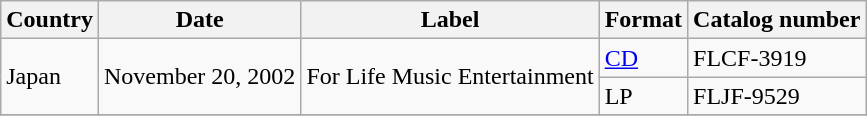<table class="wikitable">
<tr>
<th>Country</th>
<th>Date</th>
<th>Label</th>
<th>Format</th>
<th>Catalog number</th>
</tr>
<tr>
<td rowspan="2">Japan</td>
<td rowspan="2">November 20, 2002</td>
<td rowspan="2">For Life Music Entertainment</td>
<td><a href='#'>CD</a></td>
<td>FLCF-3919</td>
</tr>
<tr>
<td>LP</td>
<td>FLJF-9529</td>
</tr>
<tr>
</tr>
</table>
